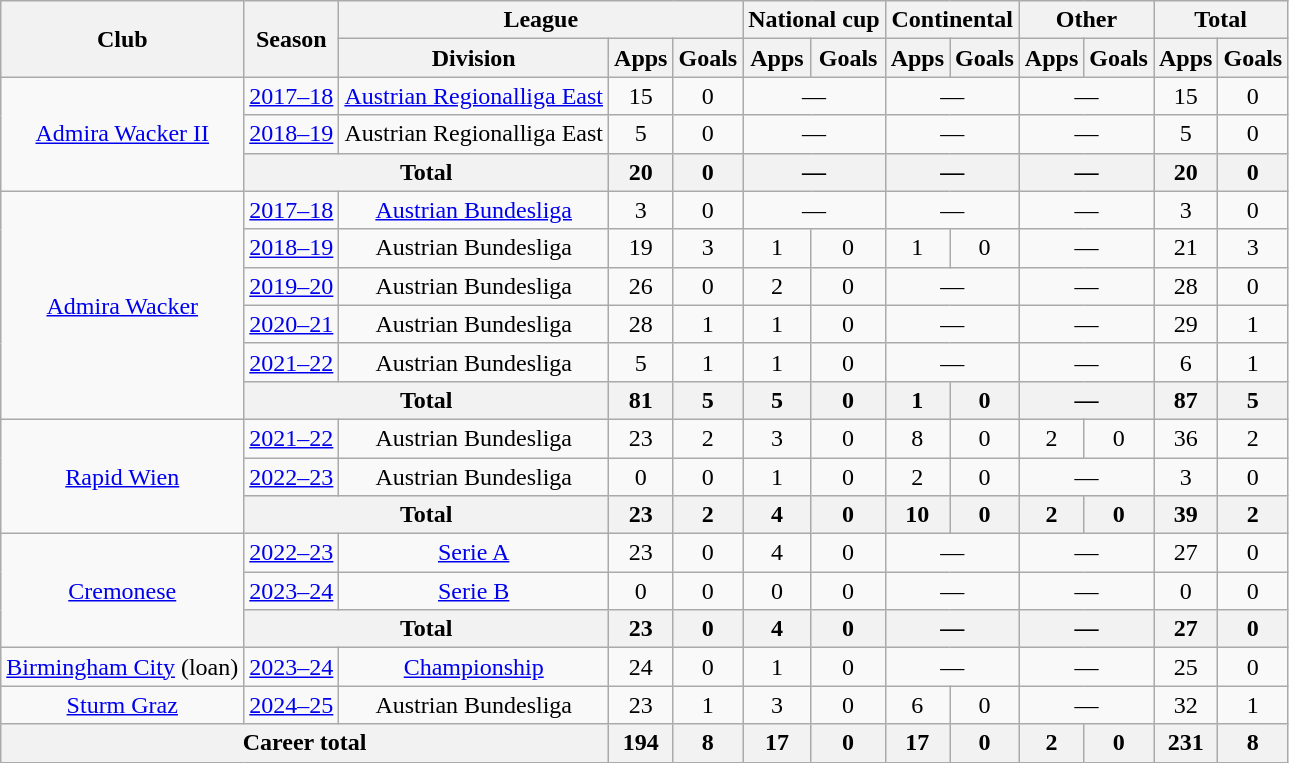<table class="wikitable" style="text-align:center">
<tr>
<th rowspan="2">Club</th>
<th rowspan="2">Season</th>
<th colspan="3">League</th>
<th colspan="2">National cup</th>
<th colspan="2">Continental</th>
<th colspan="2">Other</th>
<th colspan="2">Total</th>
</tr>
<tr>
<th>Division</th>
<th>Apps</th>
<th>Goals</th>
<th>Apps</th>
<th>Goals</th>
<th>Apps</th>
<th>Goals</th>
<th>Apps</th>
<th>Goals</th>
<th>Apps</th>
<th>Goals</th>
</tr>
<tr>
<td rowspan="3"><a href='#'>Admira Wacker II</a></td>
<td><a href='#'>2017–18</a></td>
<td><a href='#'>Austrian Regionalliga East</a></td>
<td>15</td>
<td>0</td>
<td colspan="2">—</td>
<td colspan="2">—</td>
<td colspan="2">—</td>
<td>15</td>
<td>0</td>
</tr>
<tr>
<td><a href='#'>2018–19</a></td>
<td>Austrian Regionalliga East</td>
<td>5</td>
<td>0</td>
<td colspan="2">—</td>
<td colspan="2">—</td>
<td colspan="2">—</td>
<td>5</td>
<td>0</td>
</tr>
<tr>
<th colspan="2">Total</th>
<th>20</th>
<th>0</th>
<th colspan="2">—</th>
<th colspan="2">—</th>
<th colspan="2">—</th>
<th>20</th>
<th>0</th>
</tr>
<tr>
<td rowspan="6"><a href='#'>Admira Wacker</a></td>
<td><a href='#'>2017–18</a></td>
<td><a href='#'>Austrian Bundesliga</a></td>
<td>3</td>
<td>0</td>
<td colspan="2">—</td>
<td colspan="2">—</td>
<td colspan="2">—</td>
<td>3</td>
<td>0</td>
</tr>
<tr>
<td><a href='#'>2018–19</a></td>
<td>Austrian Bundesliga</td>
<td>19</td>
<td>3</td>
<td>1</td>
<td>0</td>
<td>1</td>
<td>0</td>
<td colspan="2">—</td>
<td>21</td>
<td>3</td>
</tr>
<tr>
<td><a href='#'>2019–20</a></td>
<td>Austrian Bundesliga</td>
<td>26</td>
<td>0</td>
<td>2</td>
<td>0</td>
<td colspan="2">—</td>
<td colspan="2">—</td>
<td>28</td>
<td>0</td>
</tr>
<tr>
<td><a href='#'>2020–21</a></td>
<td>Austrian Bundesliga</td>
<td>28</td>
<td>1</td>
<td>1</td>
<td>0</td>
<td colspan="2">—</td>
<td colspan="2">—</td>
<td>29</td>
<td>1</td>
</tr>
<tr>
<td><a href='#'>2021–22</a></td>
<td>Austrian Bundesliga</td>
<td>5</td>
<td>1</td>
<td>1</td>
<td>0</td>
<td colspan="2">—</td>
<td colspan="2">—</td>
<td>6</td>
<td>1</td>
</tr>
<tr>
<th colspan="2">Total</th>
<th>81</th>
<th>5</th>
<th>5</th>
<th>0</th>
<th>1</th>
<th>0</th>
<th colspan="2">—</th>
<th>87</th>
<th>5</th>
</tr>
<tr>
<td rowspan="3"><a href='#'>Rapid Wien</a></td>
<td><a href='#'>2021–22</a></td>
<td>Austrian Bundesliga</td>
<td>23</td>
<td>2</td>
<td>3</td>
<td>0</td>
<td>8</td>
<td>0</td>
<td>2</td>
<td>0</td>
<td>36</td>
<td>2</td>
</tr>
<tr>
<td><a href='#'>2022–23</a></td>
<td>Austrian Bundesliga</td>
<td>0</td>
<td>0</td>
<td>1</td>
<td>0</td>
<td>2</td>
<td>0</td>
<td colspan="2">—</td>
<td>3</td>
<td>0</td>
</tr>
<tr>
<th colspan="2">Total</th>
<th>23</th>
<th>2</th>
<th>4</th>
<th>0</th>
<th>10</th>
<th>0</th>
<th>2</th>
<th>0</th>
<th>39</th>
<th>2</th>
</tr>
<tr>
<td rowspan="3"><a href='#'>Cremonese</a></td>
<td><a href='#'>2022–23</a></td>
<td><a href='#'>Serie A</a></td>
<td>23</td>
<td>0</td>
<td>4</td>
<td>0</td>
<td colspan="2">—</td>
<td colspan="2">—</td>
<td>27</td>
<td>0</td>
</tr>
<tr>
<td><a href='#'>2023–24</a></td>
<td><a href='#'>Serie B</a></td>
<td>0</td>
<td>0</td>
<td>0</td>
<td>0</td>
<td colspan="2">—</td>
<td colspan="2">—</td>
<td>0</td>
<td>0</td>
</tr>
<tr>
<th colspan="2">Total</th>
<th>23</th>
<th>0</th>
<th>4</th>
<th>0</th>
<th colspan="2">—</th>
<th colspan="2">—</th>
<th>27</th>
<th>0</th>
</tr>
<tr>
<td><a href='#'>Birmingham City</a> (loan)</td>
<td><a href='#'>2023–24</a></td>
<td><a href='#'>Championship</a></td>
<td>24</td>
<td>0</td>
<td>1</td>
<td>0</td>
<td colspan="2">—</td>
<td colspan="2">—</td>
<td>25</td>
<td>0</td>
</tr>
<tr>
<td><a href='#'>Sturm Graz</a></td>
<td><a href='#'>2024–25</a></td>
<td>Austrian Bundesliga</td>
<td>23</td>
<td>1</td>
<td>3</td>
<td>0</td>
<td>6</td>
<td>0</td>
<td colspan="2">—</td>
<td>32</td>
<td>1</td>
</tr>
<tr>
<th colspan="3">Career total</th>
<th>194</th>
<th>8</th>
<th>17</th>
<th>0</th>
<th>17</th>
<th>0</th>
<th>2</th>
<th>0</th>
<th>231</th>
<th>8</th>
</tr>
</table>
